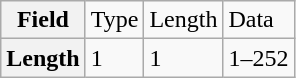<table class="wikitable">
<tr>
<th>Field</th>
<td>Type</td>
<td>Length</td>
<td>Data</td>
</tr>
<tr>
<th>Length</th>
<td>1</td>
<td>1</td>
<td>1–252</td>
</tr>
</table>
